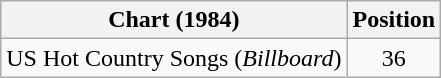<table class="wikitable">
<tr>
<th>Chart (1984)</th>
<th>Position</th>
</tr>
<tr>
<td>US Hot Country Songs (<em>Billboard</em>)</td>
<td align="center">36</td>
</tr>
</table>
